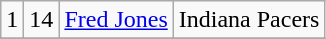<table class="wikitable">
<tr align="center">
<td>1</td>
<td>14</td>
<td><a href='#'>Fred Jones</a></td>
<td>Indiana Pacers</td>
</tr>
<tr align="center">
</tr>
</table>
